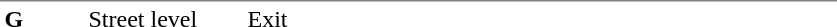<table table border=0 cellspacing=0 cellpadding=3>
<tr>
<td style="border-top:solid 1px gray;" width=50 valign=top><strong>G</strong></td>
<td style="border-top:solid 1px gray;" width=100 valign=top>Street level</td>
<td style="border-top:solid 1px gray;" width=390 valign=top>Exit</td>
</tr>
</table>
